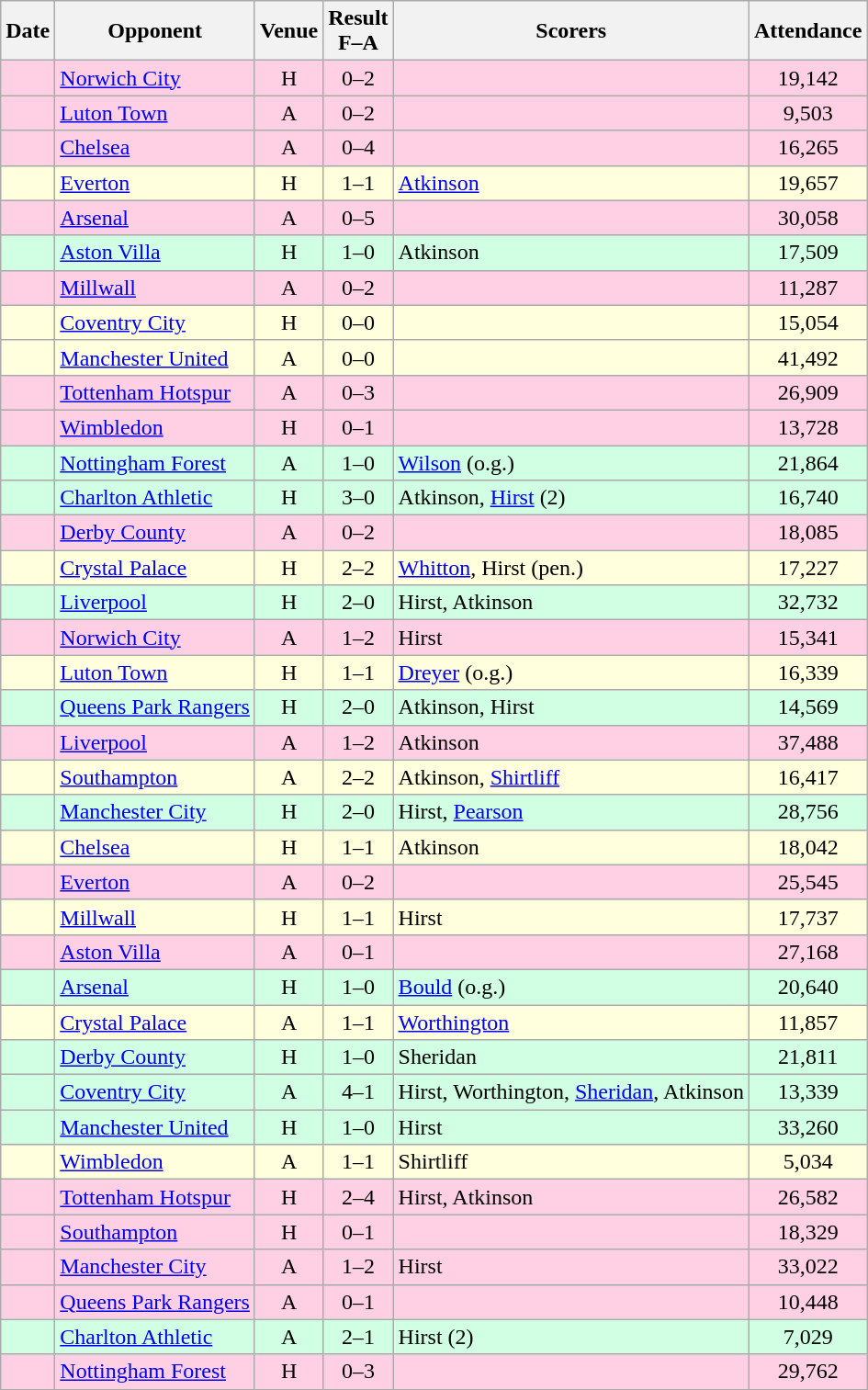<table class="wikitable sortable" style="text-align:center;">
<tr>
<th>Date</th>
<th>Opponent</th>
<th>Venue</th>
<th>Result<br>F–A</th>
<th class=unsortable>Scorers</th>
<th>Attendance</th>
</tr>
<tr bgcolor="#ffd0e3">
<td align=left></td>
<td align=left><a href='#'>Norwich City</a></td>
<td>H</td>
<td>0–2</td>
<td></td>
<td>19,142</td>
</tr>
<tr bgcolor="#ffd0e3">
<td align=left></td>
<td align=left><a href='#'>Luton Town</a></td>
<td>A</td>
<td>0–2</td>
<td></td>
<td>9,503</td>
</tr>
<tr bgcolor="#ffd0e3">
<td align=left></td>
<td align=left><a href='#'>Chelsea</a></td>
<td>A</td>
<td>0–4</td>
<td></td>
<td>16,265</td>
</tr>
<tr bgcolor="#ffffdd">
<td align=left></td>
<td align=left><a href='#'>Everton</a></td>
<td>H</td>
<td>1–1</td>
<td align=left><a href='#'>Atkinson</a></td>
<td>19,657</td>
</tr>
<tr bgcolor="#ffd0e3">
<td align=left></td>
<td align=left><a href='#'>Arsenal</a></td>
<td>A</td>
<td>0–5</td>
<td></td>
<td>30,058</td>
</tr>
<tr bgcolor="#d0ffe3">
<td align=left></td>
<td align=left><a href='#'>Aston Villa</a></td>
<td>H</td>
<td>1–0</td>
<td align=left>Atkinson</td>
<td>17,509</td>
</tr>
<tr bgcolor="#ffd0e3">
<td align=left></td>
<td align=left><a href='#'>Millwall</a></td>
<td>A</td>
<td>0–2</td>
<td></td>
<td>11,287</td>
</tr>
<tr bgcolor="#ffffdd">
<td align=left></td>
<td align=left><a href='#'>Coventry City</a></td>
<td>H</td>
<td>0–0</td>
<td></td>
<td>15,054</td>
</tr>
<tr bgcolor="#ffffdd">
<td align=left></td>
<td align=left><a href='#'>Manchester United</a></td>
<td>A</td>
<td>0–0</td>
<td></td>
<td>41,492</td>
</tr>
<tr bgcolor="#ffd0e3">
<td align=left></td>
<td align=left><a href='#'>Tottenham Hotspur</a></td>
<td>A</td>
<td>0–3</td>
<td></td>
<td>26,909</td>
</tr>
<tr bgcolor="#ffd0e3">
<td align=left></td>
<td align=left><a href='#'>Wimbledon</a></td>
<td>H</td>
<td>0–1</td>
<td></td>
<td>13,728</td>
</tr>
<tr bgcolor="#d0ffe3">
<td align=left></td>
<td align=left><a href='#'>Nottingham Forest</a></td>
<td>A</td>
<td>1–0</td>
<td align=left><a href='#'>Wilson</a> (o.g.)</td>
<td>21,864</td>
</tr>
<tr bgcolor="#d0ffe3">
<td align=left></td>
<td align=left><a href='#'>Charlton Athletic</a></td>
<td>H</td>
<td>3–0</td>
<td align=left>Atkinson, <a href='#'>Hirst</a> (2)</td>
<td>16,740</td>
</tr>
<tr bgcolor="#ffd0e3">
<td align=left></td>
<td align=left><a href='#'>Derby County</a></td>
<td>A</td>
<td>0–2</td>
<td></td>
<td>18,085</td>
</tr>
<tr bgcolor="#ffffdd">
<td align=left></td>
<td align=left><a href='#'>Crystal Palace</a></td>
<td>H</td>
<td>2–2</td>
<td align=left><a href='#'>Whitton</a>, Hirst (pen.)</td>
<td>17,227</td>
</tr>
<tr bgcolor="#d0ffe3">
<td align=left></td>
<td align=left><a href='#'>Liverpool</a></td>
<td>H</td>
<td>2–0</td>
<td align=left>Hirst, Atkinson</td>
<td>32,732</td>
</tr>
<tr bgcolor="#ffd0e3">
<td align=left></td>
<td align=left><a href='#'>Norwich City</a></td>
<td>A</td>
<td>1–2</td>
<td align=left>Hirst</td>
<td>15,341</td>
</tr>
<tr bgcolor="#ffffdd">
<td align=left></td>
<td align=left><a href='#'>Luton Town</a></td>
<td>H</td>
<td>1–1</td>
<td align=left><a href='#'>Dreyer</a> (o.g.)</td>
<td>16,339</td>
</tr>
<tr bgcolor="#d0ffe3">
<td align=left></td>
<td align=left><a href='#'>Queens Park Rangers</a></td>
<td>H</td>
<td>2–0</td>
<td align=left>Atkinson, Hirst</td>
<td>14,569</td>
</tr>
<tr bgcolor="#ffd0e3">
<td align=left></td>
<td align=left><a href='#'>Liverpool</a></td>
<td>A</td>
<td>1–2</td>
<td align=left>Atkinson</td>
<td>37,488</td>
</tr>
<tr bgcolor="#ffffdd">
<td align=left></td>
<td align=left><a href='#'>Southampton</a></td>
<td>A</td>
<td>2–2</td>
<td align=left>Atkinson, <a href='#'>Shirtliff</a></td>
<td>16,417</td>
</tr>
<tr bgcolor="#d0ffe3">
<td align=left></td>
<td align=left><a href='#'>Manchester City</a></td>
<td>H</td>
<td>2–0</td>
<td align=left>Hirst, <a href='#'>Pearson</a></td>
<td>28,756</td>
</tr>
<tr bgcolor="#ffffdd">
<td align=left></td>
<td align=left><a href='#'>Chelsea</a></td>
<td>H</td>
<td>1–1</td>
<td align=left>Atkinson</td>
<td>18,042</td>
</tr>
<tr bgcolor="#ffd0e3">
<td align=left></td>
<td align=left><a href='#'>Everton</a></td>
<td>A</td>
<td>0–2</td>
<td></td>
<td>25,545</td>
</tr>
<tr bgcolor="#ffffdd">
<td align=left></td>
<td align=left><a href='#'>Millwall</a></td>
<td>H</td>
<td>1–1</td>
<td align=left>Hirst</td>
<td>17,737</td>
</tr>
<tr bgcolor="#ffd0e3">
<td align=left></td>
<td align=left><a href='#'>Aston Villa</a></td>
<td>A</td>
<td>0–1</td>
<td></td>
<td>27,168</td>
</tr>
<tr bgcolor="#d0ffe3">
<td align=left></td>
<td align=left><a href='#'>Arsenal</a></td>
<td>H</td>
<td>1–0</td>
<td align=left><a href='#'>Bould</a> (o.g.)</td>
<td>20,640</td>
</tr>
<tr bgcolor="#ffffdd">
<td align=left></td>
<td align=left><a href='#'>Crystal Palace</a></td>
<td>A</td>
<td>1–1</td>
<td align=left><a href='#'>Worthington</a></td>
<td>11,857</td>
</tr>
<tr bgcolor="#d0ffe3">
<td align=left></td>
<td align=left><a href='#'>Derby County</a></td>
<td>H</td>
<td>1–0</td>
<td align=left>Sheridan</td>
<td>21,811</td>
</tr>
<tr bgcolor="#d0ffe3">
<td align=left></td>
<td align=left><a href='#'>Coventry City</a></td>
<td>A</td>
<td>4–1</td>
<td align=left>Hirst, Worthington, <a href='#'>Sheridan</a>, Atkinson</td>
<td>13,339</td>
</tr>
<tr bgcolor="#d0ffe3">
<td align=left></td>
<td align=left><a href='#'>Manchester United</a></td>
<td>H</td>
<td>1–0</td>
<td align=left>Hirst</td>
<td>33,260</td>
</tr>
<tr bgcolor="#ffffdd">
<td align=left></td>
<td align=left><a href='#'>Wimbledon</a></td>
<td>A</td>
<td>1–1</td>
<td align=left>Shirtliff</td>
<td>5,034</td>
</tr>
<tr bgcolor="#ffd0e3">
<td align=left></td>
<td align=left><a href='#'>Tottenham Hotspur</a></td>
<td>H</td>
<td>2–4</td>
<td align=left>Hirst, Atkinson</td>
<td>26,582</td>
</tr>
<tr bgcolor="#ffd0e3">
<td align=left></td>
<td align=left><a href='#'>Southampton</a></td>
<td>H</td>
<td>0–1</td>
<td></td>
<td>18,329</td>
</tr>
<tr bgcolor="#ffd0e3">
<td align=left></td>
<td align=left><a href='#'>Manchester City</a></td>
<td>A</td>
<td>1–2</td>
<td align=left>Hirst</td>
<td>33,022</td>
</tr>
<tr bgcolor="#ffd0e3">
<td align=left></td>
<td align=left><a href='#'>Queens Park Rangers</a></td>
<td>A</td>
<td>0–1</td>
<td></td>
<td>10,448</td>
</tr>
<tr bgcolor="#d0ffe3">
<td align=left></td>
<td align=left><a href='#'>Charlton Athletic</a></td>
<td>A</td>
<td>2–1</td>
<td align=left>Hirst (2)</td>
<td>7,029</td>
</tr>
<tr bgcolor="#ffd0e3">
<td align=left></td>
<td align=left><a href='#'>Nottingham Forest</a></td>
<td>H</td>
<td>0–3</td>
<td></td>
<td>29,762</td>
</tr>
</table>
